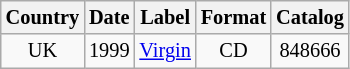<table class="wikitable" style="font-size:85%;">
<tr>
<th>Country</th>
<th>Date</th>
<th>Label</th>
<th>Format</th>
<th>Catalog</th>
</tr>
<tr>
<td align=center>UK</td>
<td align=center>1999</td>
<td align=center><a href='#'>Virgin</a></td>
<td align=center>CD</td>
<td align=center>848666</td>
</tr>
</table>
